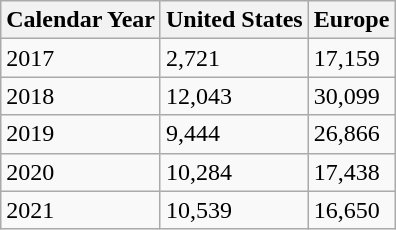<table class="wikitable">
<tr>
<th>Calendar Year</th>
<th>United States</th>
<th>Europe</th>
</tr>
<tr>
<td>2017</td>
<td>2,721</td>
<td>17,159</td>
</tr>
<tr>
<td>2018</td>
<td>12,043</td>
<td>30,099</td>
</tr>
<tr>
<td>2019</td>
<td>9,444</td>
<td>26,866</td>
</tr>
<tr>
<td>2020</td>
<td>10,284</td>
<td>17,438</td>
</tr>
<tr>
<td>2021</td>
<td>10,539</td>
<td>16,650</td>
</tr>
</table>
